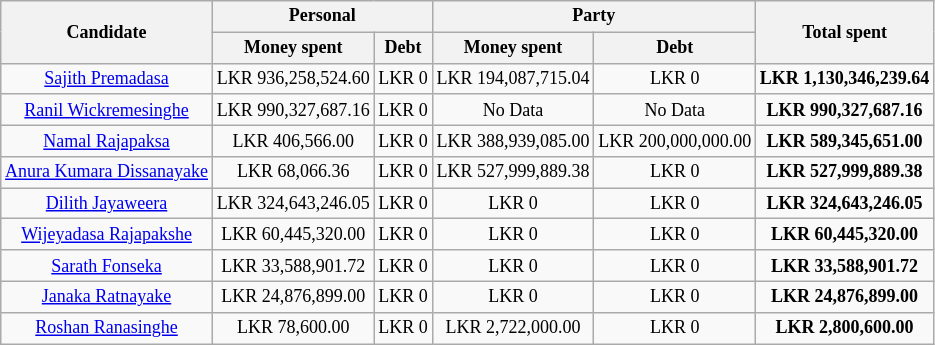<table class="wikitable sortable" style="font-size:12px; text-align: center;">
<tr>
<th rowspan="2">Candidate</th>
<th colspan="2">Personal</th>
<th colspan="2">Party</th>
<th rowspan="2">Total spent</th>
</tr>
<tr>
<th>Money spent</th>
<th>Debt</th>
<th>Money spent</th>
<th>Debt</th>
</tr>
<tr>
<td data-sort-value="Premadasa, Sajith"><a href='#'>Sajith Premadasa</a></td>
<td data-sort-value="936258524.6">LKR 936,258,524.60</td>
<td data-sort-value="0">LKR 0</td>
<td data-sort-value="194087715.04">LKR 194,087,715.04</td>
<td data-sort-value="0">LKR 0</td>
<td data-sort-value="1130346239.64"><strong>LKR 1,130,346,239.64</strong></td>
</tr>
<tr>
<td data-sort-value="Wickremesinghe, Ranil"><a href='#'>Ranil Wickremesinghe</a></td>
<td data-sort-value="990327687.16">LKR 990,327,687.16</td>
<td data-sort-value="0">LKR 0</td>
<td data-sort-value="0">No Data</td>
<td data-sort-value="0">No Data</td>
<td data-sort-value="990327687.16"><strong>LKR 990,327,687.16</strong></td>
</tr>
<tr>
<td data-sort-value="Rajapaksa, Namal"><a href='#'>Namal Rajapaksa</a></td>
<td data-sort-value="000406566">LKR 406,566.00</td>
<td data-sort-value="0">LKR 0</td>
<td data-sort-value="388939085">LKR 388,939,085.00</td>
<td data-sort-value="200000000">LKR 200,000,000.00</td>
<td data-sort-value="589345651"><strong>LKR 589,345,651.00</strong></td>
</tr>
<tr>
<td data-sort-value="Dissanayake, Anura Kumara"><a href='#'>Anura Kumara Dissanayake</a></td>
<td data-sort-value="000068066.36">LKR 68,066.36</td>
<td data-sort-value="0">LKR 0</td>
<td data-sort-value="527999889.38">LKR 527,999,889.38</td>
<td data-sort-value="0">LKR 0</td>
<td data-sort-value="527999889.38"><strong>LKR 527,999,889.38</strong></td>
</tr>
<tr>
<td data-sort-value="Jayaweera, Dilith"><a href='#'>Dilith Jayaweera</a></td>
<td data-sort-value="324643246.05">LKR 324,643,246.05</td>
<td data-sort-value="0">LKR 0</td>
<td data-sort-value="0">LKR 0</td>
<td data-sort-value="0">LKR 0</td>
<td data-sort-value="324643246.05"><strong>LKR 324,643,246.05</strong></td>
</tr>
<tr>
<td data-sort-value="Rajapakshe, Wijeyadasa"><a href='#'>Wijeyadasa Rajapakshe</a></td>
<td data-sort-value="060445320.00">LKR 60,445,320.00</td>
<td data-sort-value="0">LKR 0</td>
<td data-sort-value="0">LKR 0</td>
<td data-sort-value="0">LKR 0</td>
<td data-sort-value="060445320.00"><strong>LKR 60,445,320.00</strong></td>
</tr>
<tr>
<td data-sort-value="Fonseka, Sarath"><a href='#'>Sarath Fonseka</a></td>
<td data-sort-value="033588901.72">LKR 33,588,901.72</td>
<td data-sort-value="0">LKR 0</td>
<td data-sort-value="0">LKR 0</td>
<td data-sort-value="0">LKR 0</td>
<td data-sort-value="033588901.72"><strong>LKR 33,588,901.72</strong></td>
</tr>
<tr>
<td data-sort-value="Ratnayake, Janaka"><a href='#'>Janaka Ratnayake</a></td>
<td data-sort-value="024876899.00">LKR 24,876,899.00</td>
<td data-sort-value="0">LKR 0</td>
<td data-sort-value="0">LKR 0</td>
<td data-sort-value="0">LKR 0</td>
<td data-sort-value="024876899.00"><strong>LKR 24,876,899.00</strong></td>
</tr>
<tr>
<td data-sort-value="Ranasinghe, Roshan"><a href='#'>Roshan Ranasinghe</a></td>
<td data-sort-value="000078600.00">LKR 78,600.00</td>
<td data-sort-value="0">LKR 0</td>
<td data-sort-value="002722000.00">LKR 2,722,000.00</td>
<td data-sort-value="0">LKR 0</td>
<td data-sort-value="002800600.00"><strong>LKR 2,800,600.00</strong></td>
</tr>
</table>
